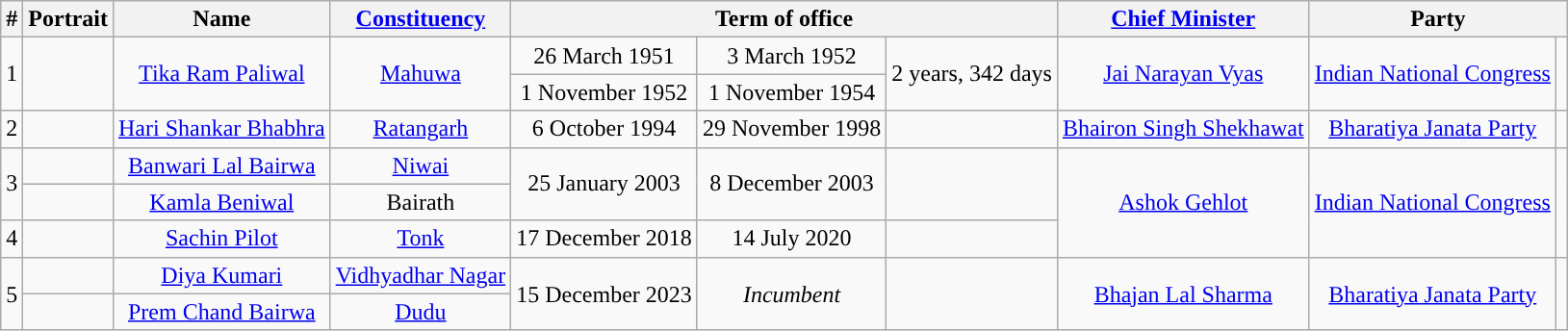<table class="wikitable" style="text-align:center">
<tr>
<th>#</th>
<th>Portrait</th>
<th>Name</th>
<th><a href='#'>Constituency</a></th>
<th colspan="3">Term of office</th>
<th><a href='#'>Chief Minister</a></th>
<th colspan="2">Party</th>
</tr>
<tr>
<td rowspan="2">1</td>
<td rowspan=2></td>
<td rowspan="2"><a href='#'>Tika Ram Paliwal</a></td>
<td rowspan="2"><a href='#'>Mahuwa</a></td>
<td>26 March 1951</td>
<td>3 March 1952</td>
<td rowspan=2>2 years, 342 days</td>
<td rowspan="2"><a href='#'>Jai Narayan Vyas</a></td>
<td rowspan="2"><a href='#'>Indian National Congress</a></td>
<td rowspan="2" style="background-color: "></td>
</tr>
<tr>
<td>1 November 1952</td>
<td>1 November 1954</td>
</tr>
<tr>
<td>2</td>
<td></td>
<td><a href='#'>Hari Shankar Bhabhra</a></td>
<td><a href='#'>Ratangarh</a></td>
<td>6 October 1994</td>
<td>29 November 1998</td>
<td></td>
<td><a href='#'>Bhairon Singh Shekhawat</a></td>
<td><a href='#'>Bharatiya Janata Party</a></td>
<td style="background-color: "></td>
</tr>
<tr>
<td rowspan=2>3</td>
<td></td>
<td><a href='#'>Banwari Lal Bairwa</a></td>
<td><a href='#'>Niwai</a></td>
<td rowspan="2">25 January 2003</td>
<td rowspan=2>8 December 2003</td>
<td rowspan=2></td>
<td rowspan="3"><a href='#'>Ashok Gehlot</a></td>
<td rowspan="3"><a href='#'>Indian National Congress</a></td>
<td rowspan="3" style="background-color: "></td>
</tr>
<tr>
<td></td>
<td><a href='#'>Kamla Beniwal</a></td>
<td>Bairath</td>
</tr>
<tr>
<td>4</td>
<td></td>
<td><a href='#'>Sachin Pilot</a></td>
<td><a href='#'>Tonk</a></td>
<td>17 December 2018</td>
<td>14 July 2020</td>
<td></td>
</tr>
<tr>
<td rowspan=2>5</td>
<td></td>
<td><a href='#'>Diya Kumari</a></td>
<td><a href='#'>Vidhyadhar Nagar</a></td>
<td rowspan="2">15 December 2023</td>
<td rowspan=2><em>Incumbent</em></td>
<td rowspan=2></td>
<td rowspan="2"><a href='#'>Bhajan Lal Sharma</a></td>
<td rowspan="2"><a href='#'>Bharatiya Janata Party</a></td>
<td rowspan="3" style="background-color: "></td>
</tr>
<tr>
<td></td>
<td><a href='#'>Prem Chand Bairwa</a></td>
<td><a href='#'>Dudu</a></td>
</tr>
</table>
